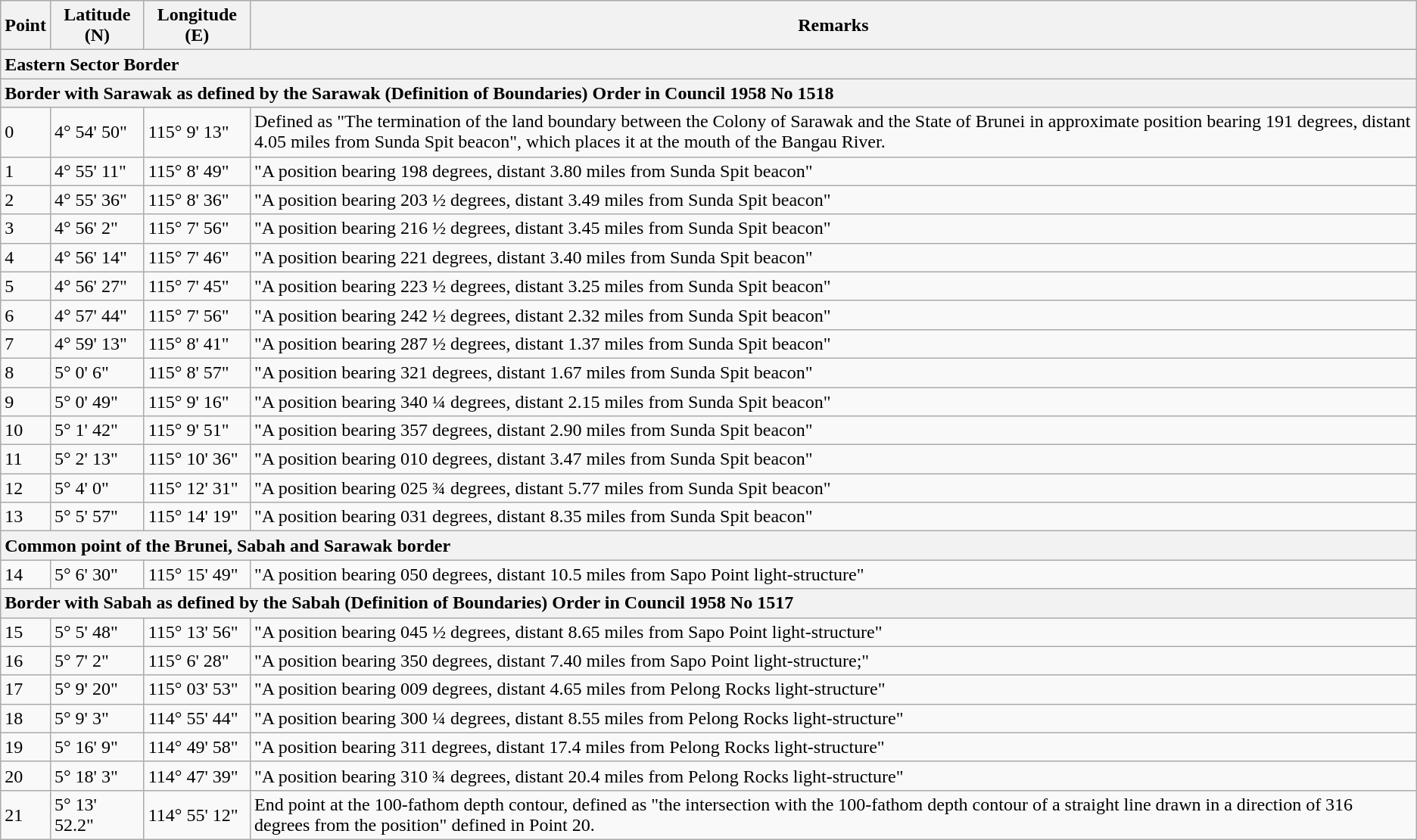<table class="wikitable">
<tr>
<th>Point</th>
<th>Latitude (N)</th>
<th>Longitude (E)</th>
<th>Remarks</th>
</tr>
<tr>
<th colspan="5" style="text-align:left">Eastern Sector Border</th>
</tr>
<tr>
<th colspan="5" style="text-align:left">Border with Sarawak as defined by the Sarawak (Definition of Boundaries) Order in Council 1958 No 1518</th>
</tr>
<tr>
<td>0</td>
<td>4° 54' 50"</td>
<td>115° 9' 13"</td>
<td>Defined as "The termination of the land boundary between the Colony of Sarawak and the State of Brunei in approximate position bearing 191 degrees, distant 4.05 miles from Sunda Spit beacon", which places it at the mouth of the Bangau River.</td>
</tr>
<tr>
<td>1</td>
<td>4° 55' 11"</td>
<td>115° 8' 49"</td>
<td>"A position bearing 198 degrees, distant 3.80 miles from Sunda Spit beacon"</td>
</tr>
<tr>
<td>2</td>
<td>4° 55' 36"</td>
<td>115° 8' 36"</td>
<td>"A position bearing 203 ½ degrees, distant 3.49 miles from Sunda Spit beacon"</td>
</tr>
<tr>
<td>3</td>
<td>4° 56' 2"</td>
<td>115° 7' 56"</td>
<td>"A position bearing 216 ½ degrees, distant 3.45 miles from Sunda Spit beacon"</td>
</tr>
<tr>
<td>4</td>
<td>4° 56' 14"</td>
<td>115° 7' 46"</td>
<td>"A position bearing 221 degrees, distant 3.40 miles from Sunda Spit beacon"</td>
</tr>
<tr>
<td>5</td>
<td>4° 56' 27"</td>
<td>115° 7' 45"</td>
<td>"A position bearing 223 ½ degrees, distant 3.25 miles from Sunda Spit beacon"</td>
</tr>
<tr>
<td>6</td>
<td>4° 57' 44"</td>
<td>115° 7' 56"</td>
<td>"A position bearing 242 ½ degrees, distant 2.32 miles from Sunda Spit beacon"</td>
</tr>
<tr>
<td>7</td>
<td>4° 59' 13"</td>
<td>115° 8' 41"</td>
<td>"A position bearing 287 ½ degrees, distant 1.37 miles from Sunda Spit beacon"</td>
</tr>
<tr>
<td>8</td>
<td>5° 0' 6"</td>
<td>115° 8' 57"</td>
<td>"A position bearing 321 degrees, distant 1.67 miles from Sunda Spit beacon"</td>
</tr>
<tr>
<td>9</td>
<td>5° 0' 49"</td>
<td>115° 9' 16"</td>
<td>"A position bearing 340 ¼ degrees, distant 2.15 miles from Sunda Spit beacon"</td>
</tr>
<tr>
<td>10</td>
<td>5° 1' 42"</td>
<td>115° 9' 51"</td>
<td>"A position bearing 357 degrees, distant 2.90 miles from Sunda Spit beacon"</td>
</tr>
<tr>
<td>11</td>
<td>5° 2' 13"</td>
<td>115° 10' 36"</td>
<td>"A position bearing 010 degrees, distant 3.47 miles from Sunda Spit beacon"</td>
</tr>
<tr>
<td>12</td>
<td>5° 4' 0"</td>
<td>115° 12' 31"</td>
<td>"A position bearing 025 ¾ degrees, distant 5.77 miles from Sunda Spit beacon"</td>
</tr>
<tr>
<td>13</td>
<td>5° 5' 57"</td>
<td>115° 14' 19"</td>
<td>"A position bearing 031 degrees, distant 8.35 miles from Sunda Spit beacon"</td>
</tr>
<tr>
<th colspan="5" style="text-align:left">Common point of the Brunei, Sabah and Sarawak border</th>
</tr>
<tr>
<td>14</td>
<td>5° 6' 30"</td>
<td>115° 15' 49"</td>
<td>"A position bearing 050 degrees, distant 10.5 miles from Sapo Point light-structure"</td>
</tr>
<tr>
<th colspan="5" style="text-align:left">Border with Sabah as defined by the Sabah (Definition of Boundaries) Order in Council 1958 No 1517</th>
</tr>
<tr>
<td>15</td>
<td>5° 5' 48"</td>
<td>115° 13' 56"</td>
<td>"A position bearing 045 ½ degrees, distant 8.65 miles from Sapo Point light-structure"</td>
</tr>
<tr>
<td>16</td>
<td>5° 7' 2"</td>
<td>115° 6' 28"</td>
<td>"A position bearing 350 degrees, distant 7.40 miles from Sapo Point light-structure;"</td>
</tr>
<tr>
<td>17</td>
<td>5° 9' 20"</td>
<td>115° 03' 53"</td>
<td>"A position bearing 009 degrees, distant 4.65 miles from Pelong Rocks light-structure"</td>
</tr>
<tr>
<td>18</td>
<td>5° 9' 3"</td>
<td>114° 55' 44"</td>
<td>"A position bearing 300 ¼ degrees, distant 8.55 miles from Pelong Rocks light-structure"</td>
</tr>
<tr>
<td>19</td>
<td>5° 16' 9"</td>
<td>114° 49' 58"</td>
<td>"A position bearing 311 degrees, distant 17.4 miles from Pelong Rocks light-structure"</td>
</tr>
<tr>
<td>20</td>
<td>5° 18' 3"</td>
<td>114° 47' 39"</td>
<td>"A position bearing 310 ¾ degrees, distant 20.4 miles from Pelong Rocks light-structure"</td>
</tr>
<tr>
<td>21</td>
<td>5° 13' 52.2"</td>
<td>114° 55' 12"</td>
<td>End point at the 100-fathom depth contour, defined as "the intersection with the 100-fathom depth contour of a straight line drawn in a direction of 316 degrees from the position" defined in Point 20.</td>
</tr>
</table>
